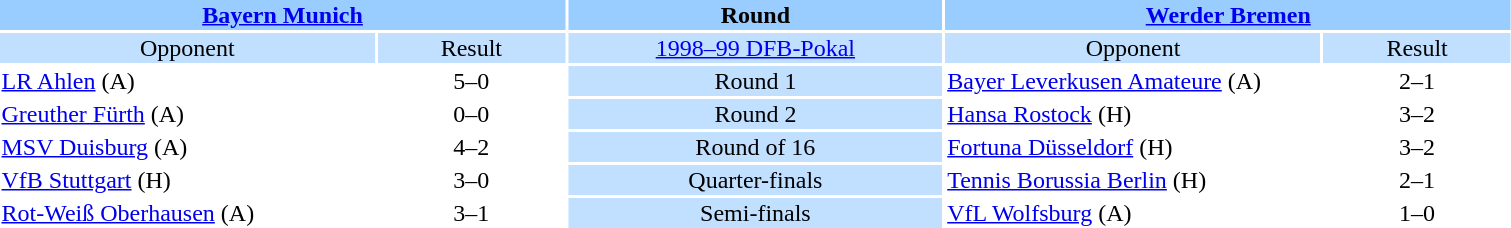<table style="width:80%; text-align:center;">
<tr style="vertical-align:top; background:#99CCFF;">
<th colspan="2"><a href='#'>Bayern Munich</a></th>
<th style="width:20%">Round</th>
<th colspan="2"><a href='#'>Werder Bremen</a></th>
</tr>
<tr style="vertical-align:top; background:#C1E0FF;">
<td style="width:20%">Opponent</td>
<td style="width:10%">Result</td>
<td><a href='#'>1998–99 DFB-Pokal</a></td>
<td style="width:20%">Opponent</td>
<td style="width:10%">Result</td>
</tr>
<tr>
<td align="left"><a href='#'>LR Ahlen</a> (A)</td>
<td>5–0</td>
<td style="background:#C1E0FF;">Round 1</td>
<td align="left"><a href='#'>Bayer Leverkusen Amateure</a> (A)</td>
<td>2–1 </td>
</tr>
<tr>
<td align="left"><a href='#'>Greuther Fürth</a> (A)</td>
<td>0–0  </td>
<td style="background:#C1E0FF;">Round 2</td>
<td align="left"><a href='#'>Hansa Rostock</a> (H)</td>
<td>3–2</td>
</tr>
<tr>
<td align="left"><a href='#'>MSV Duisburg</a> (A)</td>
<td>4–2</td>
<td style="background:#C1E0FF;">Round of 16</td>
<td align="left"><a href='#'>Fortuna Düsseldorf</a> (H)</td>
<td>3–2</td>
</tr>
<tr>
<td align="left"><a href='#'>VfB Stuttgart</a> (H)</td>
<td>3–0</td>
<td style="background:#C1E0FF;">Quarter-finals</td>
<td align="left"><a href='#'>Tennis Borussia Berlin</a> (H)</td>
<td>2–1 </td>
</tr>
<tr>
<td align="left"><a href='#'>Rot-Weiß Oberhausen</a> (A)</td>
<td>3–1</td>
<td style="background:#C1E0FF;">Semi-finals</td>
<td align="left"><a href='#'>VfL Wolfsburg</a> (A)</td>
<td>1–0</td>
</tr>
</table>
